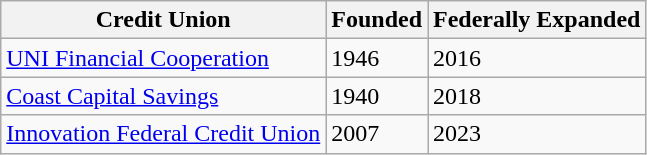<table class="wikitable">
<tr>
<th>Credit Union</th>
<th>Founded</th>
<th>Federally Expanded</th>
</tr>
<tr>
<td><a href='#'>UNI Financial Cooperation</a></td>
<td>1946</td>
<td>2016</td>
</tr>
<tr>
<td><a href='#'>Coast Capital Savings</a></td>
<td>1940</td>
<td>2018</td>
</tr>
<tr>
<td><a href='#'>Innovation Federal Credit Union</a></td>
<td>2007</td>
<td>2023</td>
</tr>
</table>
